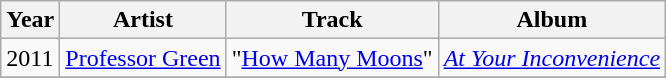<table class="wikitable">
<tr>
<th>Year</th>
<th>Artist</th>
<th>Track</th>
<th>Album</th>
</tr>
<tr>
<td>2011</td>
<td><a href='#'>Professor Green</a></td>
<td>"<a href='#'>How Many Moons</a>"</td>
<td><em><a href='#'>At Your Inconvenience</a></em></td>
</tr>
<tr>
</tr>
</table>
